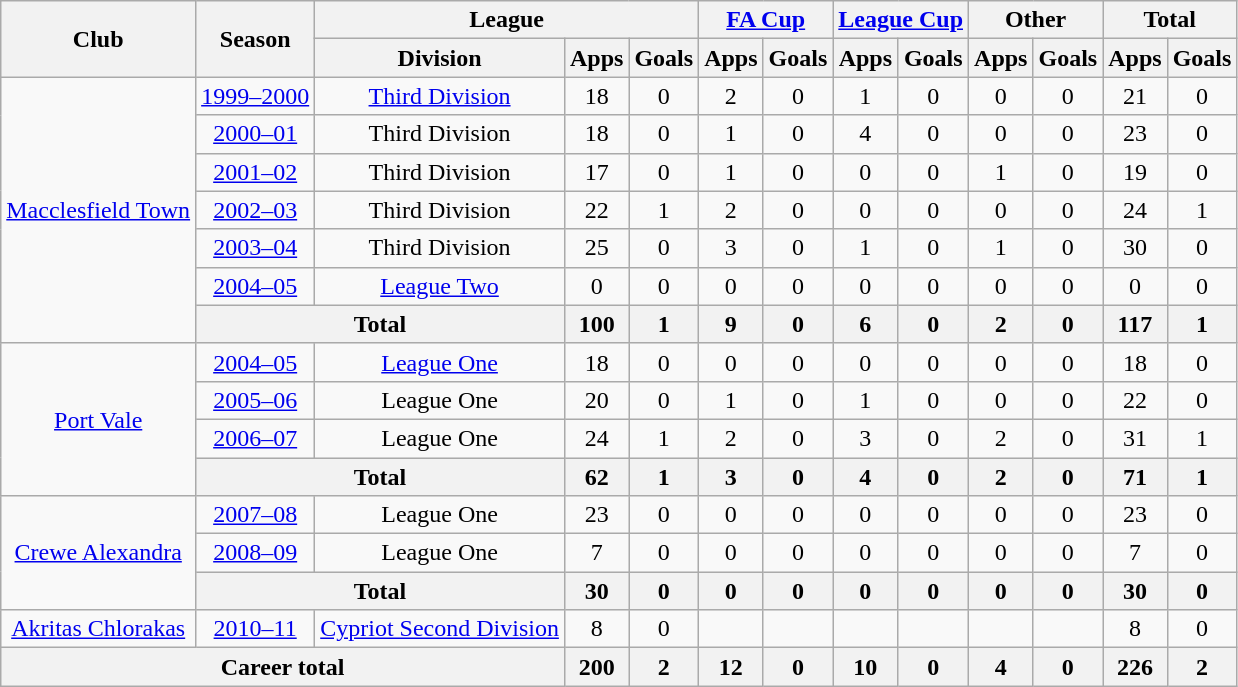<table class="wikitable" style="text-align:center">
<tr>
<th rowspan="2">Club</th>
<th rowspan="2">Season</th>
<th colspan="3">League</th>
<th colspan="2"><a href='#'>FA Cup</a></th>
<th colspan="2"><a href='#'>League Cup</a></th>
<th colspan="2">Other</th>
<th colspan="2">Total</th>
</tr>
<tr>
<th>Division</th>
<th>Apps</th>
<th>Goals</th>
<th>Apps</th>
<th>Goals</th>
<th>Apps</th>
<th>Goals</th>
<th>Apps</th>
<th>Goals</th>
<th>Apps</th>
<th>Goals</th>
</tr>
<tr>
<td rowspan="7"><a href='#'>Macclesfield Town</a></td>
<td><a href='#'>1999–2000</a></td>
<td><a href='#'>Third Division</a></td>
<td>18</td>
<td>0</td>
<td>2</td>
<td>0</td>
<td>1</td>
<td>0</td>
<td>0</td>
<td>0</td>
<td>21</td>
<td>0</td>
</tr>
<tr>
<td><a href='#'>2000–01</a></td>
<td>Third Division</td>
<td>18</td>
<td>0</td>
<td>1</td>
<td>0</td>
<td>4</td>
<td>0</td>
<td>0</td>
<td>0</td>
<td>23</td>
<td>0</td>
</tr>
<tr>
<td><a href='#'>2001–02</a></td>
<td>Third Division</td>
<td>17</td>
<td>0</td>
<td>1</td>
<td>0</td>
<td>0</td>
<td>0</td>
<td>1</td>
<td>0</td>
<td>19</td>
<td>0</td>
</tr>
<tr>
<td><a href='#'>2002–03</a></td>
<td>Third Division</td>
<td>22</td>
<td>1</td>
<td>2</td>
<td>0</td>
<td>0</td>
<td>0</td>
<td>0</td>
<td>0</td>
<td>24</td>
<td>1</td>
</tr>
<tr>
<td><a href='#'>2003–04</a></td>
<td>Third Division</td>
<td>25</td>
<td>0</td>
<td>3</td>
<td>0</td>
<td>1</td>
<td>0</td>
<td>1</td>
<td>0</td>
<td>30</td>
<td>0</td>
</tr>
<tr>
<td><a href='#'>2004–05</a></td>
<td><a href='#'>League Two</a></td>
<td>0</td>
<td>0</td>
<td>0</td>
<td>0</td>
<td>0</td>
<td>0</td>
<td>0</td>
<td>0</td>
<td>0</td>
<td>0</td>
</tr>
<tr>
<th colspan="2">Total</th>
<th>100</th>
<th>1</th>
<th>9</th>
<th>0</th>
<th>6</th>
<th>0</th>
<th>2</th>
<th>0</th>
<th>117</th>
<th>1</th>
</tr>
<tr>
<td rowspan="4"><a href='#'>Port Vale</a></td>
<td><a href='#'>2004–05</a></td>
<td><a href='#'>League One</a></td>
<td>18</td>
<td>0</td>
<td>0</td>
<td>0</td>
<td>0</td>
<td>0</td>
<td>0</td>
<td>0</td>
<td>18</td>
<td>0</td>
</tr>
<tr>
<td><a href='#'>2005–06</a></td>
<td>League One</td>
<td>20</td>
<td>0</td>
<td>1</td>
<td>0</td>
<td>1</td>
<td>0</td>
<td>0</td>
<td>0</td>
<td>22</td>
<td>0</td>
</tr>
<tr>
<td><a href='#'>2006–07</a></td>
<td>League One</td>
<td>24</td>
<td>1</td>
<td>2</td>
<td>0</td>
<td>3</td>
<td>0</td>
<td>2</td>
<td>0</td>
<td>31</td>
<td>1</td>
</tr>
<tr>
<th colspan="2">Total</th>
<th>62</th>
<th>1</th>
<th>3</th>
<th>0</th>
<th>4</th>
<th>0</th>
<th>2</th>
<th>0</th>
<th>71</th>
<th>1</th>
</tr>
<tr>
<td rowspan="3"><a href='#'>Crewe Alexandra</a></td>
<td><a href='#'>2007–08</a></td>
<td>League One</td>
<td>23</td>
<td>0</td>
<td>0</td>
<td>0</td>
<td>0</td>
<td>0</td>
<td>0</td>
<td>0</td>
<td>23</td>
<td>0</td>
</tr>
<tr>
<td><a href='#'>2008–09</a></td>
<td>League One</td>
<td>7</td>
<td>0</td>
<td>0</td>
<td>0</td>
<td>0</td>
<td>0</td>
<td>0</td>
<td>0</td>
<td>7</td>
<td>0</td>
</tr>
<tr>
<th colspan="2">Total</th>
<th>30</th>
<th>0</th>
<th>0</th>
<th>0</th>
<th>0</th>
<th>0</th>
<th>0</th>
<th>0</th>
<th>30</th>
<th>0</th>
</tr>
<tr>
<td><a href='#'>Akritas Chlorakas</a></td>
<td><a href='#'>2010–11</a></td>
<td><a href='#'>Cypriot Second Division</a></td>
<td>8</td>
<td>0</td>
<td></td>
<td></td>
<td></td>
<td></td>
<td></td>
<td></td>
<td>8</td>
<td>0</td>
</tr>
<tr>
<th colspan="3">Career total</th>
<th>200</th>
<th>2</th>
<th>12</th>
<th>0</th>
<th>10</th>
<th>0</th>
<th>4</th>
<th>0</th>
<th>226</th>
<th>2</th>
</tr>
</table>
